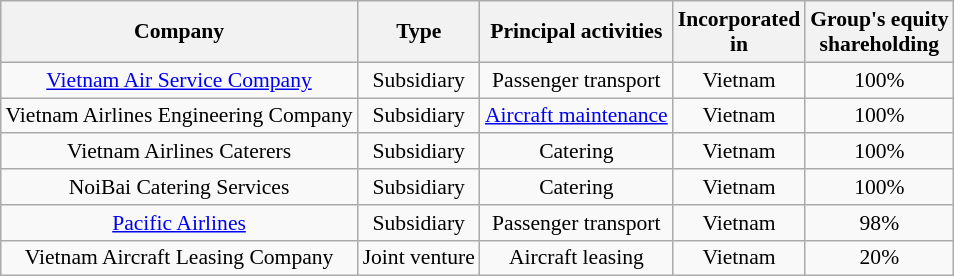<table class="wikitable sortable toccolours" style="font-size:90%;text-align:center;margin:auto;">
<tr>
<th>Company</th>
<th>Type</th>
<th>Principal activities</th>
<th>Incorporated<br>in</th>
<th>Group's equity<br>shareholding</th>
</tr>
<tr>
<td><a href='#'>Vietnam Air Service Company</a></td>
<td>Subsidiary</td>
<td>Passenger transport</td>
<td>Vietnam</td>
<td>100%</td>
</tr>
<tr>
<td>Vietnam Airlines Engineering Company</td>
<td>Subsidiary</td>
<td><a href='#'>Aircraft maintenance</a></td>
<td>Vietnam</td>
<td>100%</td>
</tr>
<tr>
<td>Vietnam Airlines Caterers</td>
<td>Subsidiary</td>
<td>Catering</td>
<td>Vietnam</td>
<td>100%</td>
</tr>
<tr>
<td>NoiBai Catering Services</td>
<td>Subsidiary</td>
<td>Catering</td>
<td>Vietnam</td>
<td>100%</td>
</tr>
<tr>
<td><a href='#'>Pacific Airlines</a></td>
<td>Subsidiary</td>
<td>Passenger transport</td>
<td>Vietnam</td>
<td>98%</td>
</tr>
<tr>
<td>Vietnam Aircraft Leasing Company</td>
<td>Joint venture</td>
<td>Aircraft leasing</td>
<td>Vietnam</td>
<td>20%</td>
</tr>
</table>
